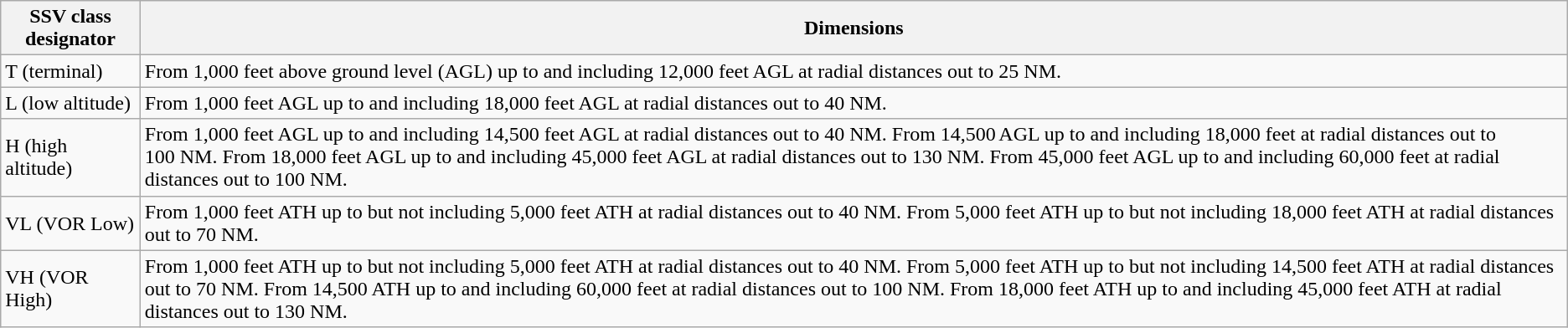<table class="wikitable" summary="Table of standard service volume classes">
<tr>
<th>SSV class designator</th>
<th>Dimensions</th>
</tr>
<tr>
<td>T (terminal)</td>
<td>From 1,000 feet above ground level (AGL) up to and including 12,000 feet AGL at radial distances out to 25 NM.</td>
</tr>
<tr>
<td>L (low altitude)</td>
<td>From 1,000 feet AGL up to and including 18,000 feet AGL at radial distances out to 40 NM.</td>
</tr>
<tr>
<td>H (high altitude)</td>
<td>From 1,000 feet AGL up to and including 14,500 feet AGL at radial distances out to 40 NM. From 14,500 AGL up to and including 18,000 feet at radial distances out to 100 NM. From 18,000 feet AGL up to and including 45,000 feet AGL at radial distances out to 130 NM. From 45,000 feet AGL up to and including 60,000 feet at radial distances out to 100 NM.</td>
</tr>
<tr>
<td>VL (VOR Low)</td>
<td>From 1,000 feet ATH up to but not including 5,000 feet ATH at radial distances out to 40 NM. From 5,000 feet ATH up to but not including 18,000 feet ATH at radial distances out to 70 NM.</td>
</tr>
<tr>
<td>VH (VOR High)</td>
<td>From 1,000 feet ATH up to but not including 5,000 feet ATH at radial distances out to 40 NM. From 5,000 feet ATH up to but not including 14,500 feet ATH at radial distances out to 70 NM. From 14,500 ATH up to and including 60,000 feet at radial distances out to 100 NM. From 18,000 feet ATH up to and including 45,000 feet ATH at radial distances out to 130 NM.</td>
</tr>
</table>
